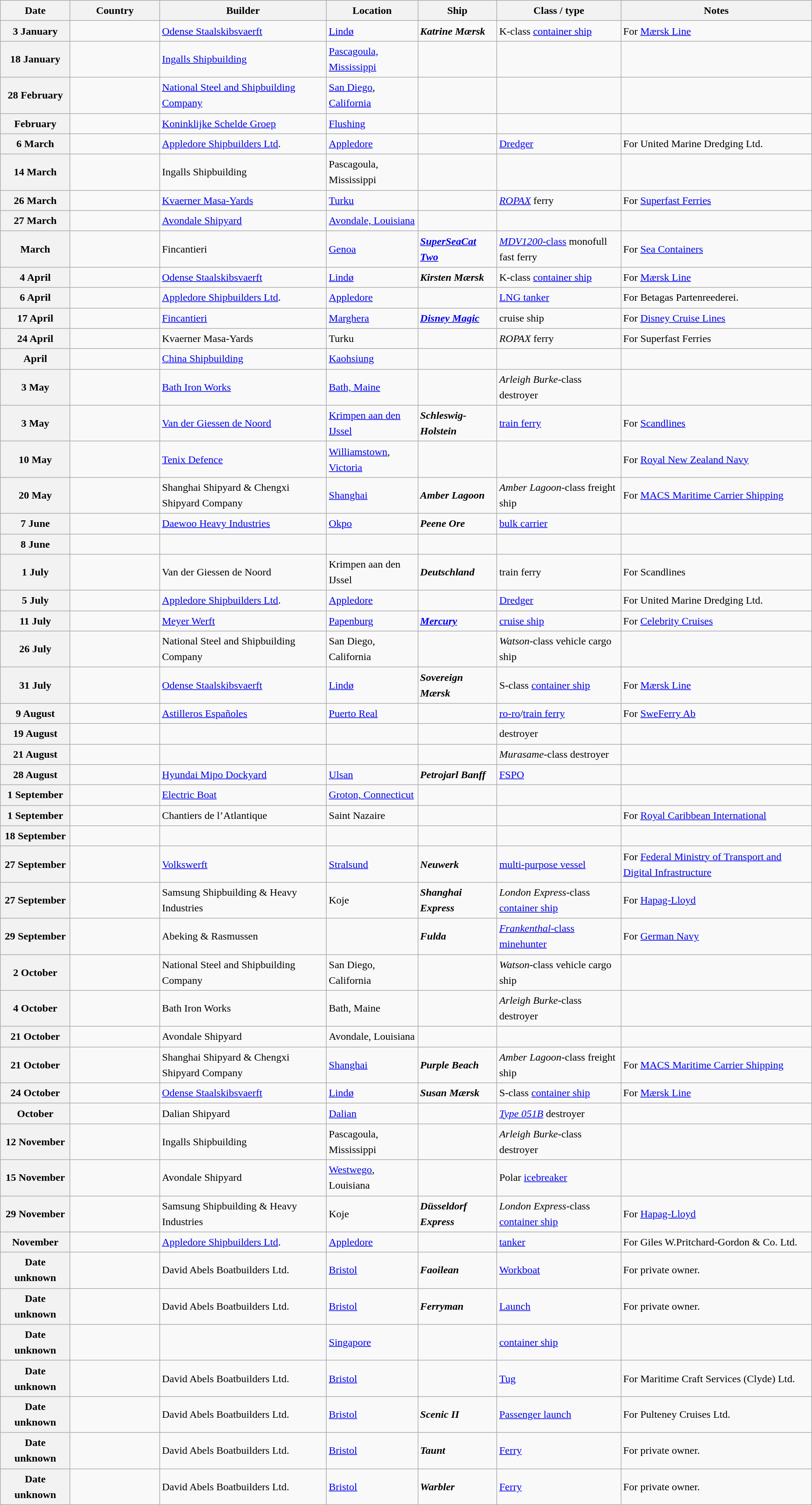<table class="wikitable sortable" style="font-size:1.00em; line-height:1.5em;">
<tr>
<th width="100">Date</th>
<th width="130">Country</th>
<th>Builder</th>
<th>Location</th>
<th>Ship</th>
<th>Class / type</th>
<th>Notes</th>
</tr>
<tr>
<th>3 January</th>
<td></td>
<td><a href='#'>Odense Staalskibsvaerft</a></td>
<td><a href='#'>Lindø</a></td>
<td><strong><em>Katrine Mærsk</em></strong></td>
<td>K-class <a href='#'>container ship</a></td>
<td>For <a href='#'>Mærsk Line</a></td>
</tr>
<tr>
<th>18 January</th>
<td></td>
<td><a href='#'>Ingalls Shipbuilding</a></td>
<td><a href='#'>Pascagoula, Mississippi</a></td>
<td><strong></strong></td>
<td></td>
<td></td>
</tr>
<tr>
<th>28 February</th>
<td></td>
<td><a href='#'>National Steel and Shipbuilding Company</a></td>
<td><a href='#'>San Diego</a>, <a href='#'>California</a></td>
<td><strong></strong></td>
<td></td>
<td></td>
</tr>
<tr>
<th>February</th>
<td></td>
<td><a href='#'>Koninklijke Schelde Groep</a></td>
<td><a href='#'>Flushing</a></td>
<td><strong></strong></td>
<td></td>
<td></td>
</tr>
<tr ---->
<th>6 March</th>
<td></td>
<td><a href='#'>Appledore Shipbuilders Ltd</a>.</td>
<td><a href='#'>Appledore</a></td>
<td><strong></strong></td>
<td><a href='#'>Dredger</a></td>
<td>For United Marine Dredging Ltd.</td>
</tr>
<tr>
<th>14 March</th>
<td></td>
<td>Ingalls Shipbuilding</td>
<td>Pascagoula, Mississippi</td>
<td><strong></strong></td>
<td></td>
<td></td>
</tr>
<tr>
<th>26 March</th>
<td></td>
<td><a href='#'>Kvaerner Masa-Yards</a></td>
<td><a href='#'>Turku</a></td>
<td><strong></strong></td>
<td><a href='#'><em>ROPAX</em></a> ferry</td>
<td>For <a href='#'>Superfast Ferries</a></td>
</tr>
<tr>
<th>27 March</th>
<td></td>
<td><a href='#'>Avondale Shipyard</a></td>
<td><a href='#'>Avondale, Louisiana</a></td>
<td><strong></strong></td>
<td></td>
<td></td>
</tr>
<tr>
<th>March</th>
<td></td>
<td>Fincantieri</td>
<td><a href='#'>Genoa</a></td>
<td><a href='#'><strong><em>SuperSeaCat Two</em></strong></a></td>
<td><a href='#'><em>MDV1200</em>-class</a> monofull fast ferry</td>
<td>For <a href='#'>Sea Containers</a></td>
</tr>
<tr>
<th>4 April</th>
<td></td>
<td><a href='#'>Odense Staalskibsvaerft</a></td>
<td><a href='#'>Lindø</a></td>
<td><strong><em>Kirsten Mærsk</em></strong></td>
<td>K-class <a href='#'>container ship</a></td>
<td>For <a href='#'>Mærsk Line</a></td>
</tr>
<tr ---->
<th>6 April</th>
<td></td>
<td><a href='#'>Appledore Shipbuilders Ltd</a>.</td>
<td><a href='#'>Appledore</a></td>
<td><strong></strong></td>
<td><a href='#'>LNG tanker</a></td>
<td>For Betagas Partenreederei.</td>
</tr>
<tr>
<th>17 April</th>
<td></td>
<td><a href='#'>Fincantieri</a></td>
<td><a href='#'>Marghera</a></td>
<td><strong><em><a href='#'>Disney Magic</a></em></strong></td>
<td>cruise ship</td>
<td>For <a href='#'>Disney Cruise Lines</a></td>
</tr>
<tr>
<th>24 April</th>
<td></td>
<td>Kvaerner Masa-Yards</td>
<td>Turku</td>
<td><strong></strong></td>
<td><em>ROPAX</em> ferry</td>
<td>For Superfast Ferries</td>
</tr>
<tr>
<th>April</th>
<td></td>
<td><a href='#'>China Shipbuilding</a></td>
<td><a href='#'>Kaohsiung</a></td>
<td><strong></strong></td>
<td></td>
<td></td>
</tr>
<tr>
<th>3 May</th>
<td></td>
<td><a href='#'>Bath Iron Works</a></td>
<td><a href='#'>Bath, Maine</a></td>
<td><strong></strong></td>
<td><em>Arleigh Burke</em>-class destroyer</td>
<td></td>
</tr>
<tr>
<th>3 May</th>
<td></td>
<td><a href='#'>Van der Giessen de Noord</a></td>
<td><a href='#'>Krimpen aan den IJssel</a></td>
<td><strong><em>Schleswig-Holstein</em></strong></td>
<td><a href='#'>train ferry</a></td>
<td>For <a href='#'>Scandlines</a></td>
</tr>
<tr>
<th>10 May</th>
<td></td>
<td><a href='#'>Tenix Defence</a></td>
<td><a href='#'>Williamstown</a>, <a href='#'>Victoria</a></td>
<td><strong></strong></td>
<td></td>
<td>For <a href='#'>Royal New Zealand Navy</a></td>
</tr>
<tr>
<th>20 May</th>
<td></td>
<td>Shanghai Shipyard & Chengxi Shipyard Company</td>
<td><a href='#'>Shanghai</a></td>
<td><strong><em>Amber Lagoon</em></strong></td>
<td><em>Amber Lagoon</em>-class freight ship</td>
<td>For <a href='#'>MACS Maritime Carrier Shipping</a></td>
</tr>
<tr>
<th>7 June</th>
<td></td>
<td><a href='#'>Daewoo Heavy Industries</a></td>
<td><a href='#'>Okpo</a></td>
<td><strong><em>Peene Ore</em></strong></td>
<td><a href='#'>bulk carrier</a></td>
<td></td>
</tr>
<tr>
<th>8 June</th>
<td></td>
<td></td>
<td></td>
<td><strong></strong></td>
<td></td>
<td></td>
</tr>
<tr>
<th>1 July</th>
<td></td>
<td>Van der Giessen de Noord</td>
<td>Krimpen aan den IJssel</td>
<td><strong><em>Deutschland</em></strong></td>
<td>train ferry</td>
<td>For Scandlines</td>
</tr>
<tr ---->
<th>5 July</th>
<td></td>
<td><a href='#'>Appledore Shipbuilders Ltd</a>.</td>
<td><a href='#'>Appledore</a></td>
<td><strong></strong></td>
<td><a href='#'>Dredger</a></td>
<td>For United Marine Dredging Ltd.</td>
</tr>
<tr>
<th>11 July</th>
<td></td>
<td><a href='#'>Meyer Werft</a></td>
<td><a href='#'>Papenburg</a></td>
<td><strong><a href='#'><em>Mercury</em></a></strong></td>
<td><a href='#'>cruise ship</a></td>
<td>For <a href='#'>Celebrity Cruises</a></td>
</tr>
<tr>
<th>26 July</th>
<td></td>
<td>National Steel and Shipbuilding Company</td>
<td>San Diego, California</td>
<td><strong></strong></td>
<td><em>Watson</em>-class vehicle cargo ship</td>
<td></td>
</tr>
<tr>
<th>31 July</th>
<td></td>
<td><a href='#'>Odense Staalskibsvaerft</a></td>
<td><a href='#'>Lindø</a></td>
<td><strong><em>Sovereign Mærsk</em></strong></td>
<td>S-class <a href='#'>container ship</a></td>
<td>For <a href='#'>Mærsk Line</a></td>
</tr>
<tr>
<th>9 August</th>
<td></td>
<td><a href='#'>Astilleros Españoles</a></td>
<td><a href='#'>Puerto Real</a></td>
<td><strong></strong></td>
<td><a href='#'>ro-ro</a>/<a href='#'>train ferry</a></td>
<td>For <a href='#'>SweFerry Ab</a></td>
</tr>
<tr>
<th>19 August</th>
<td></td>
<td></td>
<td></td>
<td><strong></strong></td>
<td> destroyer</td>
<td></td>
</tr>
<tr>
<th>21 August</th>
<td></td>
<td></td>
<td></td>
<td><strong></strong></td>
<td><em>Murasame</em>-class destroyer</td>
<td></td>
</tr>
<tr>
<th>28 August</th>
<td></td>
<td><a href='#'>Hyundai Mipo Dockyard</a></td>
<td><a href='#'>Ulsan</a></td>
<td><strong><em>Petrojarl Banff</em></strong></td>
<td><a href='#'>FSPO</a></td>
<td></td>
</tr>
<tr>
<th>1 September</th>
<td></td>
<td><a href='#'>Electric Boat</a></td>
<td><a href='#'>Groton, Connecticut</a></td>
<td><strong></strong></td>
<td></td>
<td></td>
</tr>
<tr>
<th>1 September</th>
<td></td>
<td>Chantiers de l’Atlantique</td>
<td>Saint Nazaire</td>
<td><strong></strong></td>
<td></td>
<td>For <a href='#'>Royal Caribbean International</a></td>
</tr>
<tr>
<th>18 September</th>
<td></td>
<td></td>
<td></td>
<td><strong></strong></td>
<td></td>
<td></td>
</tr>
<tr>
<th>27 September</th>
<td></td>
<td><a href='#'>Volkswerft</a></td>
<td><a href='#'>Stralsund</a></td>
<td><strong><em>Neuwerk</em></strong></td>
<td><a href='#'>multi-purpose vessel</a></td>
<td>For <a href='#'>Federal Ministry of Transport and Digital Infrastructure</a></td>
</tr>
<tr>
<th>27 September</th>
<td></td>
<td>Samsung Shipbuilding & Heavy Industries</td>
<td>Koje</td>
<td><strong><em>Shanghai Express</em></strong></td>
<td><em>London Express</em>-class <a href='#'>container ship</a></td>
<td>For <a href='#'>Hapag-Lloyd</a></td>
</tr>
<tr>
<th>29 September</th>
<td></td>
<td>Abeking & Rasmussen</td>
<td></td>
<td><strong><em>Fulda</em></strong></td>
<td><a href='#'><em>Frankenthal</em>-class minehunter</a></td>
<td>For <a href='#'>German Navy</a></td>
</tr>
<tr>
<th>2 October</th>
<td></td>
<td>National Steel and Shipbuilding Company</td>
<td>San Diego, California</td>
<td><strong></strong></td>
<td><em>Watson</em>-class vehicle cargo ship</td>
<td></td>
</tr>
<tr>
<th>4 October</th>
<td></td>
<td>Bath Iron Works</td>
<td>Bath, Maine</td>
<td><strong></strong></td>
<td><em>Arleigh Burke</em>-class destroyer</td>
<td></td>
</tr>
<tr>
<th>21 October</th>
<td></td>
<td>Avondale Shipyard</td>
<td>Avondale, Louisiana</td>
<td><strong></strong></td>
<td></td>
<td></td>
</tr>
<tr>
<th>21 October</th>
<td></td>
<td>Shanghai Shipyard & Chengxi Shipyard Company</td>
<td><a href='#'>Shanghai</a></td>
<td><strong><em>Purple Beach</em></strong></td>
<td><em>Amber Lagoon</em>-class freight ship</td>
<td>For <a href='#'>MACS Maritime Carrier Shipping</a></td>
</tr>
<tr>
<th>24 October</th>
<td></td>
<td><a href='#'>Odense Staalskibsvaerft</a></td>
<td><a href='#'>Lindø</a></td>
<td><strong><em>Susan Mærsk</em></strong></td>
<td>S-class <a href='#'>container ship</a></td>
<td>For <a href='#'>Mærsk Line</a></td>
</tr>
<tr>
<th>October</th>
<td></td>
<td>Dalian Shipyard</td>
<td><a href='#'>Dalian</a></td>
<td><strong></strong></td>
<td><a href='#'><em>Type 051B</em></a> destroyer</td>
<td></td>
</tr>
<tr>
<th>12 November</th>
<td></td>
<td>Ingalls Shipbuilding</td>
<td>Pascagoula, Mississippi</td>
<td><strong></strong></td>
<td><em>Arleigh Burke</em>-class destroyer</td>
<td></td>
</tr>
<tr>
<th>15 November</th>
<td></td>
<td>Avondale Shipyard</td>
<td><a href='#'>Westwego</a>, Louisiana</td>
<td><strong></strong></td>
<td>Polar <a href='#'>icebreaker</a></td>
<td></td>
</tr>
<tr>
<th>29 November</th>
<td></td>
<td>Samsung Shipbuilding & Heavy Industries</td>
<td>Koje</td>
<td><strong><em>Düsseldorf Express</em></strong></td>
<td><em>London Express</em>-class <a href='#'>container ship</a></td>
<td>For <a href='#'>Hapag-Lloyd</a></td>
</tr>
<tr ---->
<th>November</th>
<td></td>
<td><a href='#'>Appledore Shipbuilders Ltd</a>.</td>
<td><a href='#'>Appledore</a></td>
<td><strong></strong></td>
<td><a href='#'>tanker</a></td>
<td>For Giles W.Pritchard-Gordon & Co. Ltd.</td>
</tr>
<tr ---->
<th>Date unknown</th>
<td></td>
<td>David Abels Boatbuilders Ltd.</td>
<td><a href='#'>Bristol</a></td>
<td><strong><em>Faoilean</em></strong></td>
<td><a href='#'>Workboat</a></td>
<td>For private owner.</td>
</tr>
<tr ---->
<th>Date unknown</th>
<td></td>
<td>David Abels Boatbuilders Ltd.</td>
<td><a href='#'>Bristol</a></td>
<td><strong><em>Ferryman</em></strong></td>
<td><a href='#'>Launch</a></td>
<td>For private owner.</td>
</tr>
<tr>
<th>Date unknown</th>
<td></td>
<td></td>
<td><a href='#'>Singapore</a></td>
<td><strong></strong></td>
<td><a href='#'>container ship</a></td>
<td></td>
</tr>
<tr ---->
<th>Date unknown</th>
<td></td>
<td>David Abels Boatbuilders Ltd.</td>
<td><a href='#'>Bristol</a></td>
<td><strong></strong></td>
<td><a href='#'>Tug</a></td>
<td>For Maritime Craft Services (Clyde) Ltd.</td>
</tr>
<tr ---->
<th>Date unknown</th>
<td></td>
<td>David Abels Boatbuilders Ltd.</td>
<td><a href='#'>Bristol</a></td>
<td><strong><em>Scenic II</em></strong></td>
<td><a href='#'>Passenger launch</a></td>
<td>For Pulteney Cruises Ltd.</td>
</tr>
<tr ---->
<th>Date unknown</th>
<td></td>
<td>David Abels Boatbuilders Ltd.</td>
<td><a href='#'>Bristol</a></td>
<td><strong><em>Taunt</em></strong></td>
<td><a href='#'>Ferry</a></td>
<td>For private owner.</td>
</tr>
<tr ---->
<th>Date unknown</th>
<td></td>
<td>David Abels Boatbuilders Ltd.</td>
<td><a href='#'>Bristol</a></td>
<td><strong><em>Warbler</em></strong></td>
<td><a href='#'>Ferry</a></td>
<td>For private owner.</td>
</tr>
</table>
